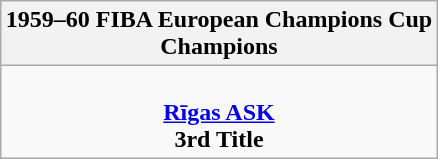<table class=wikitable style="text-align:center; margin:auto">
<tr>
<th>1959–60 FIBA European Champions Cup<br>Champions</th>
</tr>
<tr>
<td> <br> <strong><a href='#'>Rīgas ASK</a></strong> <br> <strong>3rd Title</strong></td>
</tr>
</table>
